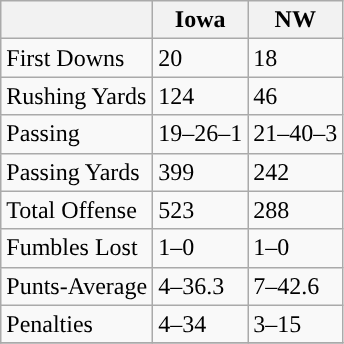<table class="wikitable">
<tr>
<th></th>
<th>Iowa</th>
<th>NW</th>
</tr>
<tr>
<td>First Downs</td>
<td>20</td>
<td>18</td>
</tr>
<tr>
<td>Rushing Yards</td>
<td>124</td>
<td>46</td>
</tr>
<tr>
<td>Passing</td>
<td>19–26–1</td>
<td>21–40–3</td>
</tr>
<tr>
<td>Passing Yards</td>
<td>399</td>
<td>242</td>
</tr>
<tr>
<td>Total Offense</td>
<td>523</td>
<td>288</td>
</tr>
<tr>
<td>Fumbles Lost</td>
<td>1–0</td>
<td>1–0</td>
</tr>
<tr>
<td>Punts-Average</td>
<td>4–36.3</td>
<td>7–42.6</td>
</tr>
<tr>
<td>Penalties</td>
<td>4–34</td>
<td>3–15</td>
</tr>
<tr>
</tr>
</table>
